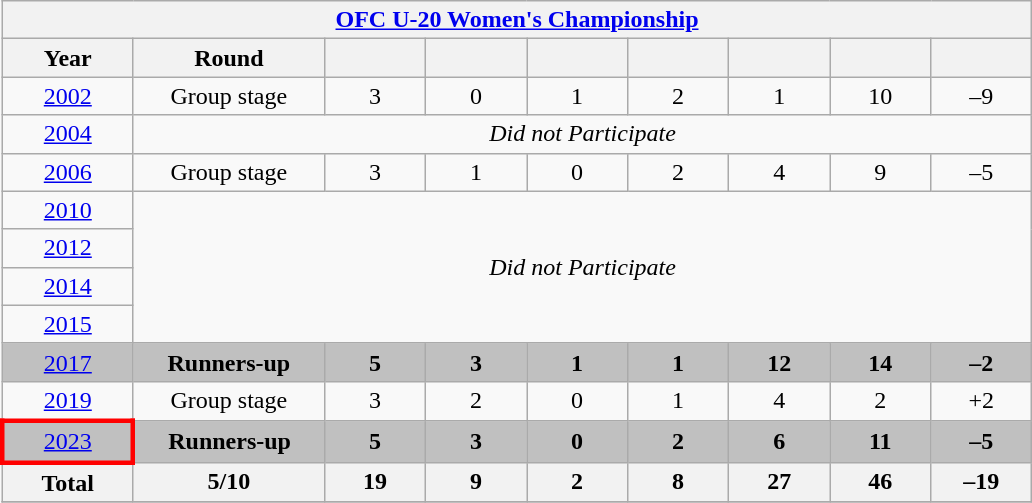<table class="wikitable" style="text-align: center;">
<tr>
<th colspan=10><a href='#'>OFC U-20 Women's Championship</a></th>
</tr>
<tr>
<th width=80>Year</th>
<th width=120>Round</th>
<th width=60></th>
<th width=60></th>
<th width=60></th>
<th width=60></th>
<th width=60></th>
<th width=60></th>
<th width=60></th>
</tr>
<tr>
<td> <a href='#'>2002</a></td>
<td>Group stage</td>
<td>3</td>
<td>0</td>
<td>1</td>
<td>2</td>
<td>1</td>
<td>10</td>
<td>–9</td>
</tr>
<tr>
<td> <a href='#'>2004</a></td>
<td colspan=8><em>Did not Participate</em></td>
</tr>
<tr>
<td> <a href='#'>2006</a></td>
<td>Group stage</td>
<td>3</td>
<td>1</td>
<td>0</td>
<td>2</td>
<td>4</td>
<td>9</td>
<td>–5</td>
</tr>
<tr>
<td> <a href='#'>2010</a></td>
<td rowspan=4 colspan=8><em>Did not Participate</em></td>
</tr>
<tr>
<td> <a href='#'>2012</a></td>
</tr>
<tr>
<td> <a href='#'>2014</a></td>
</tr>
<tr>
<td> <a href='#'>2015</a></td>
</tr>
<tr bgcolor=silver>
<td> <a href='#'>2017</a></td>
<td><strong>Runners-up</strong></td>
<td><strong>5</strong></td>
<td><strong>3</strong></td>
<td><strong>1</strong></td>
<td><strong>1</strong></td>
<td><strong>12</strong></td>
<td><strong>14</strong></td>
<td><strong>–2</strong></td>
</tr>
<tr>
<td> <a href='#'>2019</a></td>
<td>Group stage</td>
<td>3</td>
<td>2</td>
<td>0</td>
<td>1</td>
<td>4</td>
<td>2</td>
<td>+2</td>
</tr>
<tr bgcolor=silver>
<td style="border: 3px solid red"> <a href='#'>2023</a></td>
<td><strong>Runners-up</strong></td>
<td><strong>5</strong></td>
<td><strong>3</strong></td>
<td><strong>0</strong></td>
<td><strong>2</strong></td>
<td><strong>6</strong></td>
<td><strong>11</strong></td>
<td><strong>–5</strong></td>
</tr>
<tr>
<th><strong>Total</strong></th>
<th><strong>5/10</strong></th>
<th><strong>19</strong></th>
<th><strong>9</strong></th>
<th><strong>2</strong></th>
<th><strong>8</strong></th>
<th><strong>27</strong></th>
<th><strong>46</strong></th>
<th><strong>–19</strong></th>
</tr>
<tr>
</tr>
</table>
